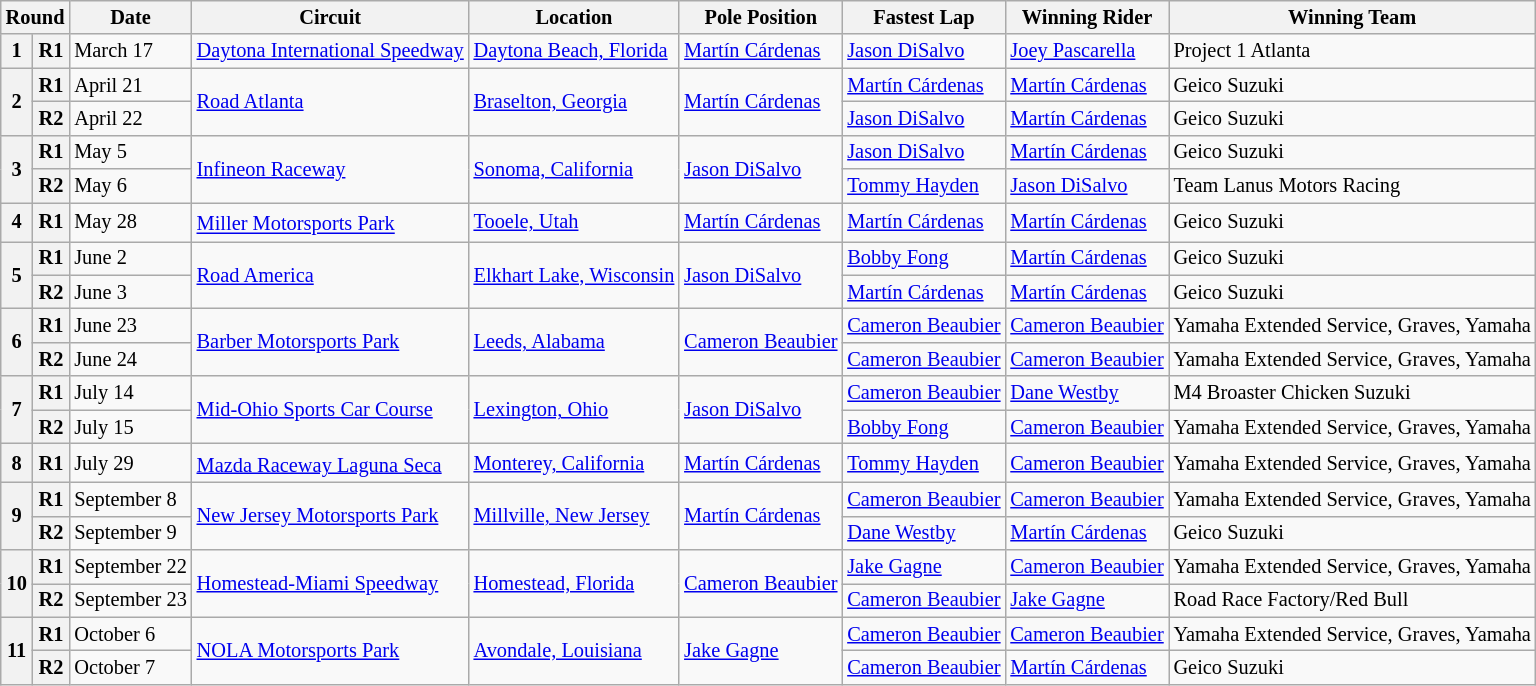<table class="wikitable" style="font-size: 85%">
<tr>
<th colspan=2>Round</th>
<th>Date</th>
<th>Circuit</th>
<th>Location</th>
<th>Pole Position</th>
<th>Fastest Lap</th>
<th>Winning Rider</th>
<th>Winning Team</th>
</tr>
<tr>
<th>1</th>
<th>R1</th>
<td>March 17</td>
<td><a href='#'>Daytona International Speedway</a></td>
<td><a href='#'>Daytona Beach, Florida</a></td>
<td> <a href='#'>Martín Cárdenas</a></td>
<td> <a href='#'>Jason DiSalvo</a></td>
<td> <a href='#'>Joey Pascarella</a></td>
<td>Project 1 Atlanta</td>
</tr>
<tr>
<th rowspan=2>2</th>
<th>R1</th>
<td>April 21</td>
<td rowspan=2><a href='#'>Road Atlanta</a></td>
<td rowspan=2><a href='#'>Braselton, Georgia</a></td>
<td rowspan=2> <a href='#'>Martín Cárdenas</a></td>
<td> <a href='#'>Martín Cárdenas</a></td>
<td> <a href='#'>Martín Cárdenas</a></td>
<td>Geico Suzuki</td>
</tr>
<tr>
<th>R2</th>
<td>April 22</td>
<td> <a href='#'>Jason DiSalvo</a></td>
<td> <a href='#'>Martín Cárdenas</a></td>
<td>Geico Suzuki</td>
</tr>
<tr>
<th rowspan=2>3</th>
<th>R1</th>
<td>May 5</td>
<td rowspan=2><a href='#'>Infineon Raceway</a></td>
<td rowspan=2><a href='#'>Sonoma, California</a></td>
<td rowspan=2> <a href='#'>Jason DiSalvo</a></td>
<td> <a href='#'>Jason DiSalvo</a></td>
<td> <a href='#'>Martín Cárdenas</a></td>
<td>Geico Suzuki</td>
</tr>
<tr>
<th>R2</th>
<td>May 6</td>
<td> <a href='#'>Tommy Hayden</a></td>
<td> <a href='#'>Jason DiSalvo</a></td>
<td>Team Lanus Motors Racing</td>
</tr>
<tr>
<th>4</th>
<th>R1</th>
<td>May 28</td>
<td><a href='#'>Miller Motorsports Park</a><sup></sup></td>
<td><a href='#'>Tooele, Utah</a></td>
<td> <a href='#'>Martín Cárdenas</a></td>
<td> <a href='#'>Martín Cárdenas</a></td>
<td> <a href='#'>Martín Cárdenas</a></td>
<td>Geico Suzuki</td>
</tr>
<tr>
<th rowspan=2>5</th>
<th>R1</th>
<td>June 2</td>
<td rowspan=2><a href='#'>Road America</a></td>
<td rowspan=2><a href='#'>Elkhart Lake, Wisconsin</a></td>
<td rowspan=2> <a href='#'>Jason DiSalvo</a></td>
<td> <a href='#'>Bobby Fong</a></td>
<td> <a href='#'>Martín Cárdenas</a></td>
<td>Geico Suzuki</td>
</tr>
<tr>
<th>R2</th>
<td>June 3</td>
<td> <a href='#'>Martín Cárdenas</a></td>
<td> <a href='#'>Martín Cárdenas</a></td>
<td>Geico Suzuki</td>
</tr>
<tr>
<th rowspan=2>6</th>
<th>R1</th>
<td>June 23</td>
<td rowspan=2><a href='#'>Barber Motorsports Park</a></td>
<td rowspan=2><a href='#'>Leeds, Alabama</a></td>
<td rowspan=2> <a href='#'>Cameron Beaubier</a></td>
<td> <a href='#'>Cameron Beaubier</a></td>
<td> <a href='#'>Cameron Beaubier</a></td>
<td>Yamaha Extended Service, Graves, Yamaha</td>
</tr>
<tr>
<th>R2</th>
<td>June 24</td>
<td> <a href='#'>Cameron Beaubier</a></td>
<td> <a href='#'>Cameron Beaubier</a></td>
<td>Yamaha Extended Service, Graves, Yamaha</td>
</tr>
<tr>
<th rowspan=2>7</th>
<th>R1</th>
<td>July 14</td>
<td rowspan=2><a href='#'>Mid-Ohio Sports Car Course</a></td>
<td rowspan=2><a href='#'>Lexington, Ohio</a></td>
<td rowspan=2> <a href='#'>Jason DiSalvo</a></td>
<td> <a href='#'>Cameron Beaubier</a></td>
<td> <a href='#'>Dane Westby</a></td>
<td>M4 Broaster Chicken Suzuki</td>
</tr>
<tr>
<th>R2</th>
<td>July 15</td>
<td> <a href='#'>Bobby Fong</a></td>
<td> <a href='#'>Cameron Beaubier</a></td>
<td>Yamaha Extended Service, Graves, Yamaha</td>
</tr>
<tr>
<th>8</th>
<th>R1</th>
<td>July 29</td>
<td><a href='#'>Mazda Raceway Laguna Seca</a><sup></sup></td>
<td><a href='#'>Monterey, California</a></td>
<td> <a href='#'>Martín Cárdenas</a></td>
<td> <a href='#'>Tommy Hayden</a></td>
<td> <a href='#'>Cameron Beaubier</a></td>
<td>Yamaha Extended Service, Graves, Yamaha</td>
</tr>
<tr>
<th rowspan=2>9</th>
<th>R1</th>
<td>September 8</td>
<td rowspan=2><a href='#'>New Jersey Motorsports Park</a></td>
<td rowspan=2><a href='#'>Millville, New Jersey</a></td>
<td rowspan=2> <a href='#'>Martín Cárdenas</a></td>
<td> <a href='#'>Cameron Beaubier</a></td>
<td> <a href='#'>Cameron Beaubier</a></td>
<td>Yamaha Extended Service, Graves, Yamaha</td>
</tr>
<tr>
<th>R2</th>
<td>September 9</td>
<td> <a href='#'>Dane Westby</a></td>
<td> <a href='#'>Martín Cárdenas</a></td>
<td>Geico Suzuki</td>
</tr>
<tr>
<th rowspan=2>10</th>
<th>R1</th>
<td>September 22</td>
<td rowspan=2><a href='#'>Homestead-Miami Speedway</a></td>
<td rowspan=2><a href='#'>Homestead, Florida</a></td>
<td rowspan=2> <a href='#'>Cameron Beaubier</a></td>
<td> <a href='#'>Jake Gagne</a></td>
<td> <a href='#'>Cameron Beaubier</a></td>
<td>Yamaha Extended Service, Graves, Yamaha</td>
</tr>
<tr>
<th>R2</th>
<td>September 23</td>
<td> <a href='#'>Cameron Beaubier</a></td>
<td> <a href='#'>Jake Gagne</a></td>
<td>Road Race Factory/Red Bull</td>
</tr>
<tr>
<th rowspan=2>11</th>
<th>R1</th>
<td>October 6</td>
<td rowspan=2><a href='#'>NOLA Motorsports Park</a></td>
<td rowspan=2><a href='#'>Avondale, Louisiana</a></td>
<td rowspan=2> <a href='#'>Jake Gagne</a></td>
<td> <a href='#'>Cameron Beaubier</a></td>
<td> <a href='#'>Cameron Beaubier</a></td>
<td>Yamaha Extended Service, Graves, Yamaha</td>
</tr>
<tr>
<th>R2</th>
<td>October 7</td>
<td> <a href='#'>Cameron Beaubier</a></td>
<td> <a href='#'>Martín Cárdenas</a></td>
<td>Geico Suzuki</td>
</tr>
</table>
